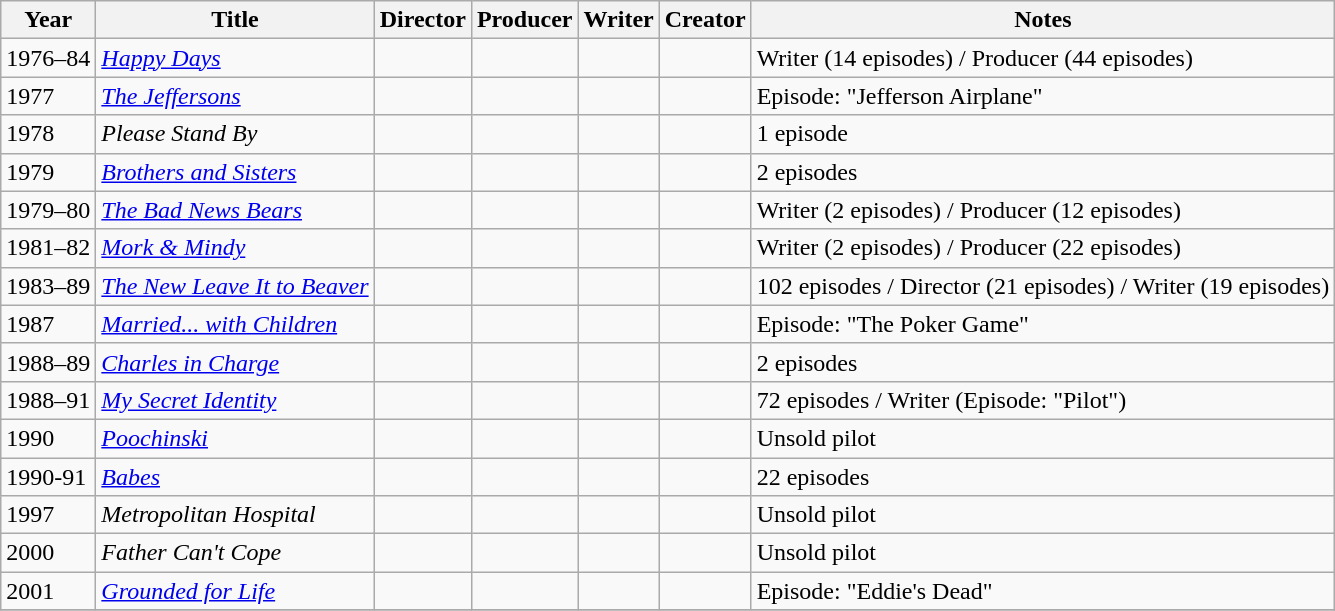<table class="wikitable">
<tr>
<th>Year</th>
<th>Title</th>
<th>Director</th>
<th>Producer</th>
<th>Writer</th>
<th>Creator</th>
<th>Notes</th>
</tr>
<tr>
<td>1976–84</td>
<td><em><a href='#'>Happy Days</a></em></td>
<td></td>
<td></td>
<td></td>
<td></td>
<td>Writer (14 episodes) / Producer (44 episodes)</td>
</tr>
<tr>
<td>1977</td>
<td><em><a href='#'>The Jeffersons</a></em></td>
<td></td>
<td></td>
<td></td>
<td></td>
<td>Episode: "Jefferson Airplane"</td>
</tr>
<tr>
<td>1978</td>
<td><em>Please Stand By</em></td>
<td></td>
<td></td>
<td></td>
<td></td>
<td>1 episode</td>
</tr>
<tr>
<td>1979</td>
<td><a href='#'><em>Brothers and Sisters</em></a></td>
<td></td>
<td></td>
<td></td>
<td></td>
<td>2 episodes</td>
</tr>
<tr>
<td>1979–80</td>
<td><em><a href='#'>The Bad News Bears</a></em></td>
<td></td>
<td></td>
<td></td>
<td></td>
<td>Writer (2 episodes) / Producer (12 episodes)</td>
</tr>
<tr>
<td>1981–82</td>
<td><em><a href='#'>Mork & Mindy</a></em></td>
<td></td>
<td></td>
<td></td>
<td></td>
<td>Writer (2 episodes) / Producer (22 episodes)</td>
</tr>
<tr>
<td>1983–89</td>
<td><em><a href='#'>The New Leave It to Beaver</a></em></td>
<td></td>
<td></td>
<td></td>
<td></td>
<td>102 episodes / Director (21 episodes) / Writer (19 episodes)</td>
</tr>
<tr>
<td>1987</td>
<td><em><a href='#'>Married... with Children</a></em></td>
<td></td>
<td></td>
<td></td>
<td></td>
<td>Episode: "The Poker Game"</td>
</tr>
<tr>
<td>1988–89</td>
<td><em><a href='#'>Charles in Charge</a></em></td>
<td></td>
<td></td>
<td></td>
<td></td>
<td>2 episodes</td>
</tr>
<tr>
<td>1988–91</td>
<td><em><a href='#'>My Secret Identity</a></em></td>
<td></td>
<td></td>
<td></td>
<td></td>
<td>72 episodes / Writer (Episode: "Pilot")</td>
</tr>
<tr>
<td>1990</td>
<td><em><a href='#'>Poochinski</a></em></td>
<td></td>
<td></td>
<td></td>
<td></td>
<td>Unsold pilot</td>
</tr>
<tr>
<td>1990-91</td>
<td><em><a href='#'>Babes</a></em></td>
<td></td>
<td></td>
<td></td>
<td></td>
<td>22 episodes</td>
</tr>
<tr>
<td>1997</td>
<td><em>Metropolitan Hospital</em></td>
<td></td>
<td></td>
<td></td>
<td></td>
<td>Unsold pilot</td>
</tr>
<tr>
<td>2000</td>
<td><em>Father Can't Cope</em></td>
<td></td>
<td></td>
<td></td>
<td></td>
<td>Unsold pilot</td>
</tr>
<tr>
<td>2001</td>
<td><em><a href='#'>Grounded for Life</a></em></td>
<td></td>
<td></td>
<td></td>
<td></td>
<td>Episode: "Eddie's Dead"</td>
</tr>
<tr>
</tr>
</table>
